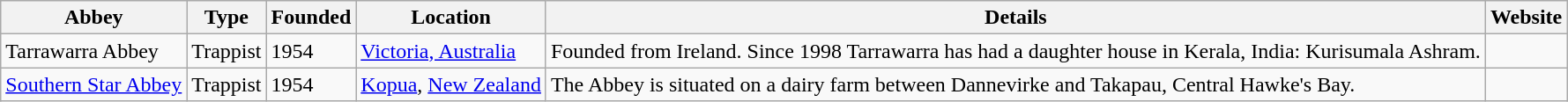<table class="wikitable">
<tr>
<th>Abbey</th>
<th>Type</th>
<th>Founded</th>
<th>Location</th>
<th>Details</th>
<th>Website</th>
</tr>
<tr>
<td>Tarrawarra Abbey</td>
<td>Trappist</td>
<td>1954</td>
<td><a href='#'>Victoria, Australia</a></td>
<td>Founded from Ireland. Since 1998 Tarrawarra has had a daughter house in Kerala, India: Kurisumala Ashram.</td>
<td></td>
</tr>
<tr>
<td><a href='#'>Southern Star Abbey</a></td>
<td>Trappist</td>
<td>1954</td>
<td><a href='#'>Kopua</a>, <a href='#'>New Zealand</a></td>
<td>The Abbey is situated on a dairy farm between Dannevirke and Takapau, Central Hawke's Bay.</td>
<td></td>
</tr>
</table>
